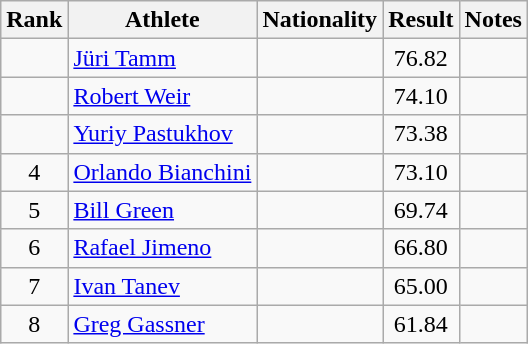<table class="wikitable sortable" style="text-align:center">
<tr>
<th>Rank</th>
<th>Athlete</th>
<th>Nationality</th>
<th>Result</th>
<th>Notes</th>
</tr>
<tr>
<td></td>
<td align=left><a href='#'>Jüri Tamm</a></td>
<td align=left></td>
<td>76.82</td>
<td></td>
</tr>
<tr>
<td></td>
<td align=left><a href='#'>Robert Weir</a></td>
<td align=left></td>
<td>74.10</td>
<td></td>
</tr>
<tr>
<td></td>
<td align=left><a href='#'>Yuriy Pastukhov</a></td>
<td align=left></td>
<td>73.38</td>
<td></td>
</tr>
<tr>
<td>4</td>
<td align=left><a href='#'>Orlando Bianchini</a></td>
<td align=left></td>
<td>73.10</td>
<td></td>
</tr>
<tr>
<td>5</td>
<td align=left><a href='#'>Bill Green</a></td>
<td align=left></td>
<td>69.74</td>
<td></td>
</tr>
<tr>
<td>6</td>
<td align=left><a href='#'>Rafael Jimeno</a></td>
<td align=left></td>
<td>66.80</td>
<td></td>
</tr>
<tr>
<td>7</td>
<td align=left><a href='#'>Ivan Tanev</a></td>
<td align=left></td>
<td>65.00</td>
<td></td>
</tr>
<tr>
<td>8</td>
<td align=left><a href='#'>Greg Gassner</a></td>
<td align=left></td>
<td>61.84</td>
<td></td>
</tr>
</table>
